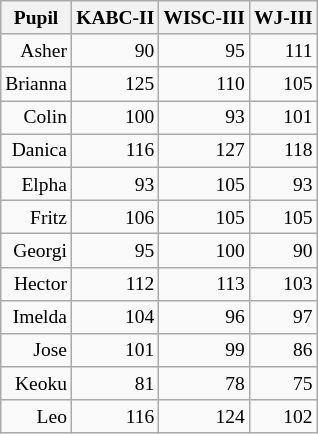<table class="wikitable sortable" style="font-size:small; float:right; text-align:right; margin:0 0 0.5em 1em" summary="Sortable table showing actual I.Q. scores of twelve students on three different I.Q. tests, with students identified by pseudonyms in cited data source.">
<tr>
<th class="unsortable">Pupil</th>
<th>KABC-II</th>
<th>WISC-III</th>
<th>WJ-III</th>
</tr>
<tr>
<td>Asher</td>
<td>90</td>
<td>95</td>
<td>111</td>
</tr>
<tr>
<td>Brianna</td>
<td>125</td>
<td>110</td>
<td>105</td>
</tr>
<tr>
<td>Colin</td>
<td>100</td>
<td>93</td>
<td>101</td>
</tr>
<tr>
<td>Danica</td>
<td>116</td>
<td>127</td>
<td>118</td>
</tr>
<tr>
<td>Elpha</td>
<td>93</td>
<td>105</td>
<td>93</td>
</tr>
<tr>
<td>Fritz</td>
<td>106</td>
<td>105</td>
<td>105</td>
</tr>
<tr>
<td>Georgi</td>
<td>95</td>
<td>100</td>
<td>90</td>
</tr>
<tr>
<td>Hector</td>
<td>112</td>
<td>113</td>
<td>103</td>
</tr>
<tr>
<td>Imelda</td>
<td>104</td>
<td>96</td>
<td>97</td>
</tr>
<tr>
<td>Jose</td>
<td>101</td>
<td>99</td>
<td>86</td>
</tr>
<tr>
<td>Keoku</td>
<td>81</td>
<td>78</td>
<td>75</td>
</tr>
<tr>
<td>Leo</td>
<td>116</td>
<td>124</td>
<td>102</td>
</tr>
</table>
